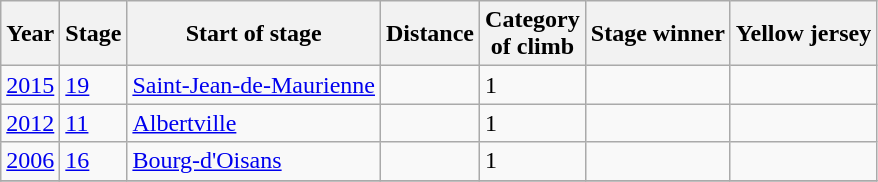<table class="wikitable">
<tr>
<th>Year</th>
<th>Stage</th>
<th>Start of stage</th>
<th>Distance</th>
<th>Category<br>of climb</th>
<th>Stage winner</th>
<th>Yellow jersey</th>
</tr>
<tr>
<td><a href='#'>2015</a></td>
<td><a href='#'>19</a></td>
<td><a href='#'>Saint-Jean-de-Maurienne</a></td>
<td></td>
<td>1</td>
<td align=left></td>
<td align=left></td>
</tr>
<tr>
<td><a href='#'>2012</a></td>
<td><a href='#'>11</a></td>
<td><a href='#'>Albertville</a></td>
<td></td>
<td>1</td>
<td align=left></td>
<td align=left></td>
</tr>
<tr>
<td><a href='#'>2006</a></td>
<td><a href='#'>16</a></td>
<td><a href='#'>Bourg-d'Oisans</a></td>
<td></td>
<td>1</td>
<td align=left></td>
<td align=left></td>
</tr>
<tr>
</tr>
</table>
